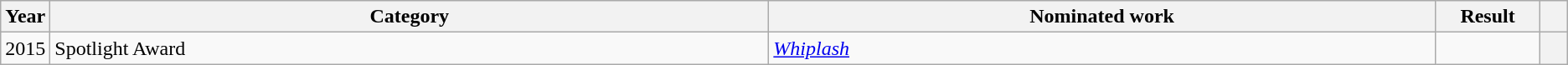<table class=wikitable>
<tr>
<th scope="col" style="width:1em;">Year</th>
<th scope="col" style="width:39em;">Category</th>
<th scope="col" style="width:36em;">Nominated work</th>
<th scope="col" style="width:5em;">Result</th>
<th scope="col" style="width:1em;"></th>
</tr>
<tr>
<td>2015</td>
<td>Spotlight Award</td>
<td><em><a href='#'>Whiplash</a></em></td>
<td></td>
<th align=center></th>
</tr>
</table>
